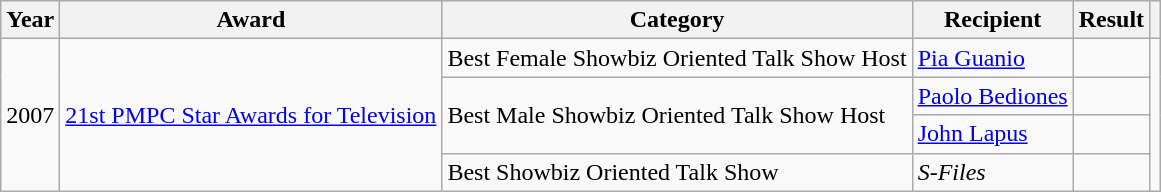<table class="wikitable">
<tr>
<th>Year</th>
<th>Award</th>
<th>Category</th>
<th>Recipient</th>
<th>Result</th>
<th></th>
</tr>
<tr>
<td rowspan=4>2007</td>
<td rowspan=4><a href='#'>21st PMPC Star Awards for Television</a></td>
<td>Best Female Showbiz Oriented Talk Show Host</td>
<td><a href='#'>Pia Guanio</a></td>
<td></td>
<td rowspan=4></td>
</tr>
<tr>
<td rowspan=2>Best Male Showbiz Oriented Talk Show Host</td>
<td><a href='#'>Paolo Bediones</a></td>
<td></td>
</tr>
<tr>
<td><a href='#'>John Lapus</a></td>
<td></td>
</tr>
<tr>
<td>Best Showbiz Oriented Talk Show</td>
<td><em>S-Files</em></td>
<td></td>
</tr>
</table>
